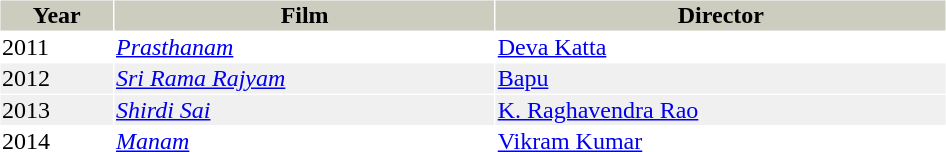<table cellspacing="1" cellpadding="1" border="0" style="width:50%;">
<tr style="background:#ccccbf;">
<th>Year</th>
<th>Film</th>
<th>Director</th>
</tr>
<tr>
<td>2011</td>
<td><em><a href='#'>Prasthanam</a></em></td>
<td><a href='#'>Deva Katta</a></td>
</tr>
<tr style="background:#f0f0f0;">
<td>2012</td>
<td><em><a href='#'>Sri Rama Rajyam</a></em></td>
<td><a href='#'>Bapu</a></td>
</tr>
<tr style="background:#f0f0f0;">
<td>2013</td>
<td><em><a href='#'>Shirdi Sai</a></em></td>
<td><a href='#'>K. Raghavendra Rao</a></td>
</tr>
<tr>
<td>2014</td>
<td><em><a href='#'>Manam</a></em></td>
<td><a href='#'>Vikram Kumar</a></td>
</tr>
<tr>
</tr>
</table>
